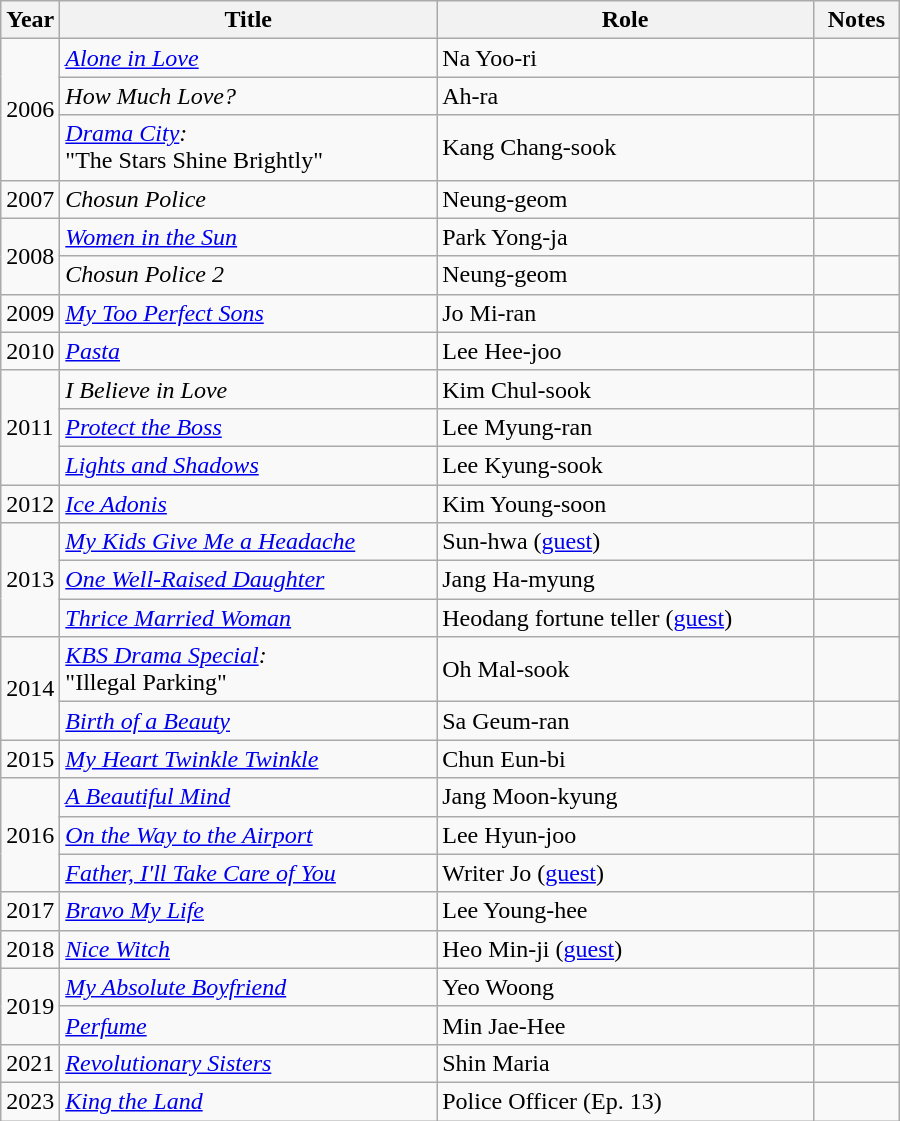<table class="wikitable" style="width:600px">
<tr>
<th width=10>Year</th>
<th>Title</th>
<th>Role</th>
<th>Notes</th>
</tr>
<tr>
<td rowspan=3>2006</td>
<td><em><a href='#'>Alone in Love</a></em></td>
<td>Na Yoo-ri</td>
<td></td>
</tr>
<tr>
<td><em>How Much Love?</em></td>
<td>Ah-ra</td>
<td></td>
</tr>
<tr>
<td><em><a href='#'>Drama City</a>:</em><br>"The Stars Shine Brightly"</td>
<td>Kang Chang-sook</td>
<td></td>
</tr>
<tr>
<td>2007</td>
<td><em>Chosun Police</em></td>
<td>Neung-geom</td>
<td></td>
</tr>
<tr>
<td rowspan=2>2008</td>
<td><em><a href='#'>Women in the Sun</a></em></td>
<td>Park Yong-ja</td>
<td></td>
</tr>
<tr>
<td><em>Chosun Police 2</em></td>
<td>Neung-geom</td>
<td></td>
</tr>
<tr>
<td>2009</td>
<td><em><a href='#'>My Too Perfect Sons</a></em></td>
<td>Jo Mi-ran</td>
<td></td>
</tr>
<tr>
<td>2010</td>
<td><em><a href='#'>Pasta</a></em></td>
<td>Lee Hee-joo</td>
<td></td>
</tr>
<tr>
<td rowspan=3>2011</td>
<td><em>I Believe in Love</em></td>
<td>Kim Chul-sook</td>
<td></td>
</tr>
<tr>
<td><em><a href='#'>Protect the Boss</a></em></td>
<td>Lee Myung-ran</td>
<td></td>
</tr>
<tr>
<td><em><a href='#'>Lights and Shadows</a></em></td>
<td>Lee Kyung-sook</td>
<td></td>
</tr>
<tr>
<td>2012</td>
<td><em><a href='#'>Ice Adonis</a></em></td>
<td>Kim Young-soon</td>
<td></td>
</tr>
<tr>
<td rowspan=3>2013</td>
<td><em><a href='#'>My Kids Give Me a Headache</a></em></td>
<td>Sun-hwa (<a href='#'>guest</a>)</td>
<td></td>
</tr>
<tr>
<td><em><a href='#'>One Well-Raised Daughter</a></em></td>
<td>Jang Ha-myung</td>
<td></td>
</tr>
<tr>
<td><em><a href='#'>Thrice Married Woman</a></em></td>
<td>Heodang fortune teller (<a href='#'>guest</a>)</td>
</tr>
<tr>
<td rowspan=2>2014</td>
<td><em><a href='#'>KBS Drama Special</a>:</em><br>"Illegal Parking"</td>
<td>Oh Mal-sook</td>
<td></td>
</tr>
<tr>
<td><em><a href='#'>Birth of a Beauty</a></em></td>
<td>Sa Geum-ran</td>
<td></td>
</tr>
<tr>
<td>2015</td>
<td><em><a href='#'>My Heart Twinkle Twinkle</a></em></td>
<td>Chun Eun-bi</td>
</tr>
<tr>
<td rowspan=3>2016</td>
<td><em><a href='#'>A Beautiful Mind</a></em></td>
<td>Jang Moon-kyung</td>
<td></td>
</tr>
<tr>
<td><em><a href='#'>On the Way to the Airport</a></em></td>
<td>Lee Hyun-joo</td>
</tr>
<tr>
<td><em><a href='#'>Father, I'll Take Care of You</a></em></td>
<td>Writer Jo (<a href='#'>guest</a>)</td>
<td></td>
</tr>
<tr>
<td>2017</td>
<td><em><a href='#'>Bravo My Life</a></em></td>
<td>Lee Young-hee</td>
<td></td>
</tr>
<tr>
<td>2018</td>
<td><em><a href='#'>Nice Witch</a></em></td>
<td>Heo Min-ji (<a href='#'>guest</a>)</td>
</tr>
<tr>
<td rowspan=2>2019</td>
<td><em><a href='#'>My Absolute Boyfriend</a></em></td>
<td>Yeo Woong</td>
<td></td>
</tr>
<tr>
<td><em><a href='#'>Perfume</a></em></td>
<td>Min Jae-Hee</td>
<td></td>
</tr>
<tr>
<td>2021</td>
<td><em><a href='#'>Revolutionary Sisters</a></em></td>
<td>Shin Maria</td>
<td></td>
</tr>
<tr>
<td>2023</td>
<td><em><a href='#'>King the Land</a></em></td>
<td>Police Officer (Ep. 13)</td>
<td></td>
</tr>
</table>
